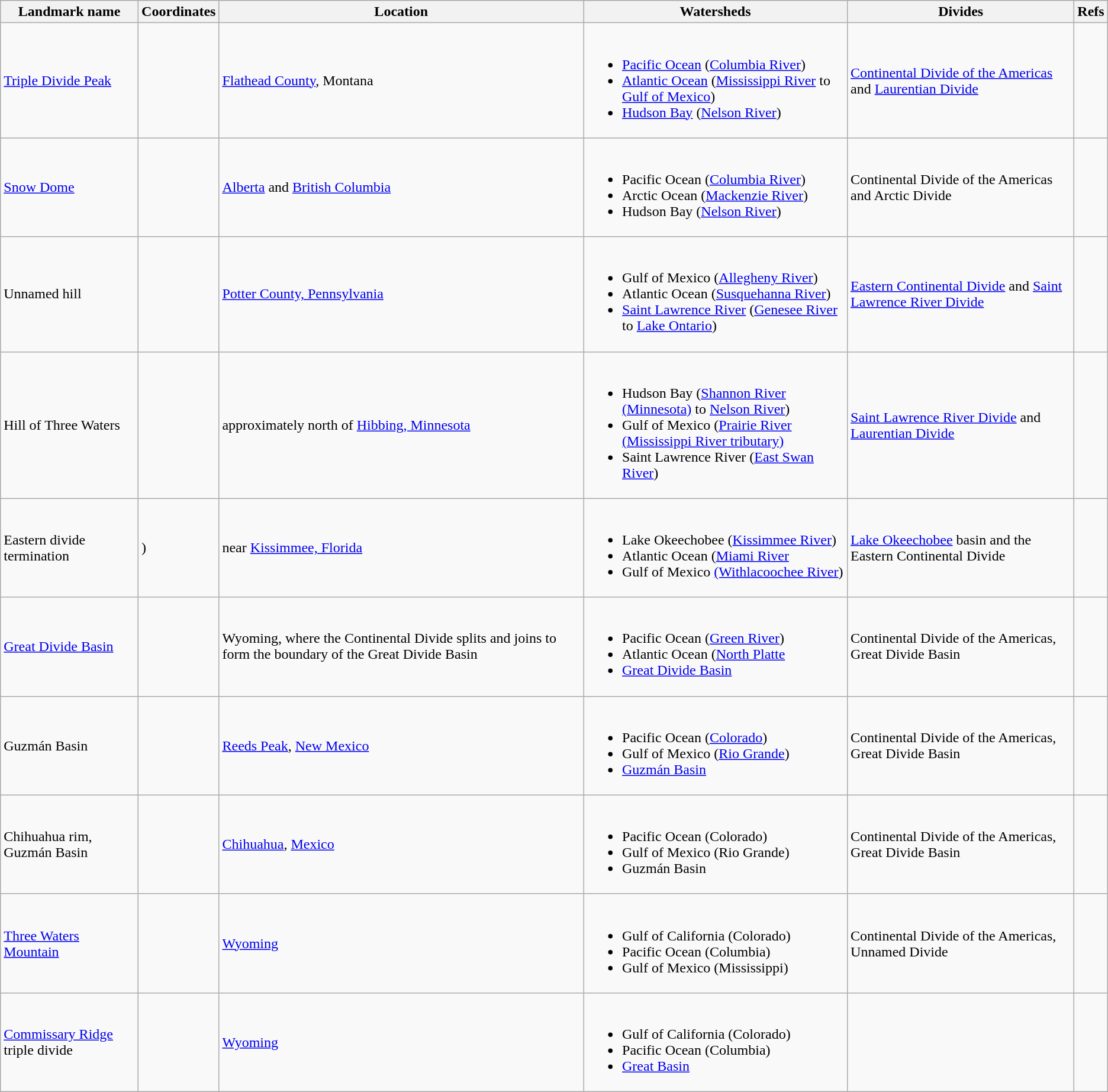<table class="wikitable plainrowheaders">
<tr>
<th scope=col>Landmark name</th>
<th scope=col>Coordinates</th>
<th scope=col>Location</th>
<th scope=col>Watersheds</th>
<th scope=col>Divides</th>
<th scope=col>Refs</th>
</tr>
<tr>
<td><a href='#'>Triple Divide Peak</a></td>
<td></td>
<td><a href='#'>Flathead County</a>, Montana</td>
<td><br><ul><li><a href='#'>Pacific Ocean</a> (<a href='#'>Columbia River</a>)</li><li><a href='#'>Atlantic Ocean</a> (<a href='#'>Mississippi River</a> to <a href='#'>Gulf of Mexico</a>)</li><li><a href='#'>Hudson Bay</a> (<a href='#'>Nelson River</a>)</li></ul></td>
<td><a href='#'>Continental Divide of the Americas</a> and <a href='#'>Laurentian Divide</a></td>
<td></td>
</tr>
<tr>
<td><a href='#'>Snow Dome</a></td>
<td></td>
<td><a href='#'>Alberta</a> and <a href='#'>British Columbia</a></td>
<td><br><ul><li>Pacific Ocean (<a href='#'>Columbia River</a>)</li><li>Arctic Ocean (<a href='#'>Mackenzie River</a>)</li><li>Hudson Bay (<a href='#'>Nelson River</a>)</li></ul></td>
<td>Continental Divide of the Americas and Arctic Divide</td>
<td></td>
</tr>
<tr>
<td>Unnamed hill</td>
<td></td>
<td><a href='#'>Potter County, Pennsylvania</a></td>
<td><br><ul><li>Gulf of Mexico (<a href='#'>Allegheny River</a>)</li><li>Atlantic Ocean (<a href='#'>Susquehanna River</a>)</li><li><a href='#'>Saint Lawrence River</a> (<a href='#'>Genesee River</a> to <a href='#'>Lake Ontario</a>)</li></ul></td>
<td><a href='#'>Eastern Continental Divide</a> and <a href='#'>Saint Lawrence River Divide</a></td>
<td></td>
</tr>
<tr>
<td>Hill of Three Waters</td>
<td></td>
<td>approximately  north of <a href='#'>Hibbing, Minnesota</a></td>
<td><br><ul><li>Hudson Bay (<a href='#'>Shannon River (Minnesota)</a> to <a href='#'>Nelson River</a>)</li><li>Gulf of Mexico (<a href='#'>Prairie River (Mississippi River tributary)</a></li><li>Saint Lawrence River (<a href='#'>East Swan River</a>)</li></ul></td>
<td><a href='#'>Saint Lawrence River Divide</a> and <a href='#'>Laurentian Divide</a></td>
<td></td>
</tr>
<tr>
<td>Eastern divide termination</td>
<td>)</td>
<td>near <a href='#'>Kissimmee, Florida</a></td>
<td><br><ul><li>Lake Okeechobee (<a href='#'>Kissimmee River</a>)</li><li>Atlantic Ocean (<a href='#'>Miami River</a></li><li>Gulf of Mexico <a href='#'>(Withlacoochee River</a>)</li></ul></td>
<td><a href='#'>Lake Okeechobee</a> basin and the Eastern Continental Divide</td>
<td></td>
</tr>
<tr>
<td><a href='#'>Great Divide Basin</a></td>
<td></td>
<td>Wyoming, where the Continental Divide splits and joins to form the boundary of the Great Divide Basin</td>
<td><br><ul><li>Pacific Ocean (<a href='#'>Green River</a>)</li><li>Atlantic Ocean (<a href='#'>North Platte</a></li><li><a href='#'>Great Divide Basin</a></li></ul></td>
<td>Continental Divide of the Americas, Great Divide Basin</td>
<td></td>
</tr>
<tr>
<td>Guzmán Basin</td>
<td></td>
<td><a href='#'>Reeds Peak</a>, <a href='#'>New Mexico</a></td>
<td><br><ul><li>Pacific Ocean (<a href='#'>Colorado</a>)</li><li>Gulf of Mexico (<a href='#'>Rio Grande</a>)</li><li><a href='#'>Guzmán Basin</a></li></ul></td>
<td>Continental Divide of the Americas, Great Divide Basin</td>
<td></td>
</tr>
<tr>
<td>Chihuahua rim, Guzmán Basin</td>
<td></td>
<td><a href='#'>Chihuahua</a>, <a href='#'>Mexico</a></td>
<td><br><ul><li>Pacific Ocean (Colorado)</li><li>Gulf of Mexico (Rio Grande)</li><li>Guzmán Basin</li></ul></td>
<td>Continental Divide of the Americas, Great Divide Basin</td>
<td></td>
</tr>
<tr>
<td><a href='#'>Three Waters Mountain</a></td>
<td></td>
<td><a href='#'>Wyoming</a></td>
<td><br><ul><li>Gulf of California (Colorado)</li><li>Pacific Ocean (Columbia)</li><li>Gulf of Mexico (Mississippi)</li></ul></td>
<td>Continental Divide of the Americas, Unnamed Divide</td>
<td></td>
</tr>
<tr>
<td><a href='#'>Commissary Ridge</a> triple divide</td>
<td></td>
<td><a href='#'>Wyoming</a></td>
<td><br><ul><li>Gulf of California (Colorado)</li><li>Pacific Ocean (Columbia)</li><li><a href='#'>Great Basin</a></li></ul></td>
<td></td>
<td></td>
</tr>
</table>
